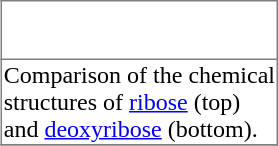<table class="toccolours" border="1" style="float: right; clear: right; margin: 0 0 1em 1em; border-collapse: collapse;">
<tr>
<td align="center" bgcolor="#ffffff"><br><br></td>
</tr>
<tr>
<td>Comparison of the chemical<br>structures of <a href='#'>ribose</a> (top)<br> and <a href='#'>deoxyribose</a> (bottom).</td>
</tr>
<tr>
</tr>
</table>
